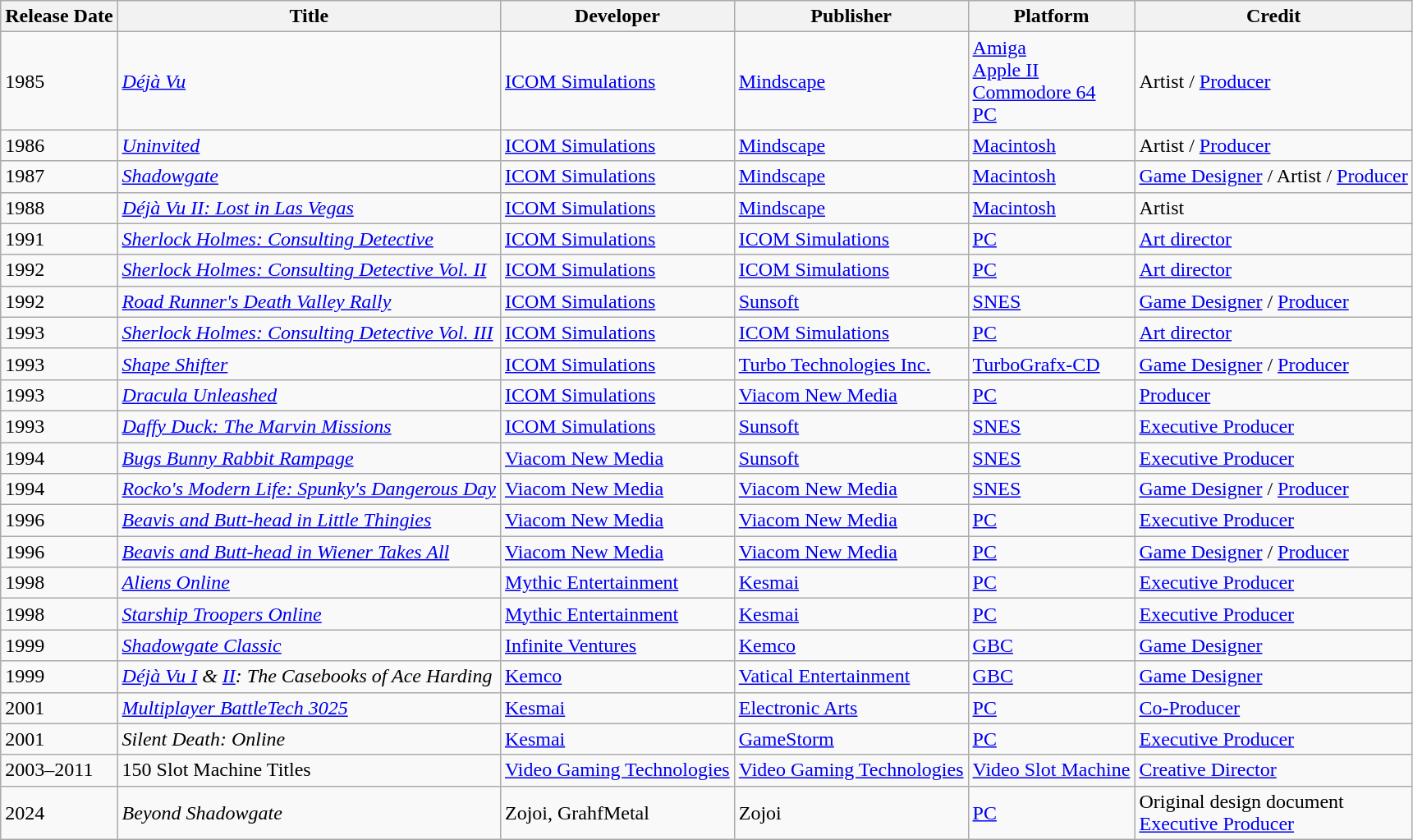<table class="wikitable">
<tr>
<th>Release Date</th>
<th>Title</th>
<th>Developer</th>
<th>Publisher</th>
<th>Platform</th>
<th>Credit</th>
</tr>
<tr>
<td>1985</td>
<td><em><a href='#'>Déjà Vu</a></em></td>
<td><a href='#'>ICOM Simulations</a></td>
<td><a href='#'>Mindscape</a></td>
<td><a href='#'>Amiga</a><br><a href='#'>Apple II</a><br><a href='#'>Commodore 64</a><br><a href='#'>PC</a></td>
<td>Artist / <a href='#'>Producer</a></td>
</tr>
<tr>
<td>1986</td>
<td><em><a href='#'>Uninvited</a></em></td>
<td><a href='#'>ICOM Simulations</a></td>
<td><a href='#'>Mindscape</a></td>
<td><a href='#'>Macintosh</a></td>
<td>Artist / <a href='#'>Producer</a></td>
</tr>
<tr>
<td>1987</td>
<td><em><a href='#'>Shadowgate</a></em></td>
<td><a href='#'>ICOM Simulations</a></td>
<td><a href='#'>Mindscape</a></td>
<td><a href='#'>Macintosh</a></td>
<td><a href='#'>Game Designer</a> / Artist / <a href='#'>Producer</a></td>
</tr>
<tr>
<td>1988</td>
<td><em><a href='#'>Déjà Vu II: Lost in Las Vegas</a></em></td>
<td><a href='#'>ICOM Simulations</a></td>
<td><a href='#'>Mindscape</a></td>
<td><a href='#'>Macintosh</a></td>
<td>Artist</td>
</tr>
<tr>
<td>1991</td>
<td><em><a href='#'>Sherlock Holmes: Consulting Detective</a></em></td>
<td><a href='#'>ICOM Simulations</a></td>
<td><a href='#'>ICOM Simulations</a></td>
<td><a href='#'>PC</a></td>
<td><a href='#'>Art director</a></td>
</tr>
<tr>
<td>1992</td>
<td><em><a href='#'>Sherlock Holmes: Consulting Detective Vol. II</a></em></td>
<td><a href='#'>ICOM Simulations</a></td>
<td><a href='#'>ICOM Simulations</a></td>
<td><a href='#'>PC</a></td>
<td><a href='#'>Art director</a></td>
</tr>
<tr>
<td>1992</td>
<td><em><a href='#'>Road Runner's Death Valley Rally</a></em></td>
<td><a href='#'>ICOM Simulations</a></td>
<td><a href='#'>Sunsoft</a></td>
<td><a href='#'>SNES</a></td>
<td><a href='#'>Game Designer</a> / <a href='#'>Producer</a></td>
</tr>
<tr>
<td>1993</td>
<td><em><a href='#'>Sherlock Holmes: Consulting Detective Vol. III</a></em></td>
<td><a href='#'>ICOM Simulations</a></td>
<td><a href='#'>ICOM Simulations</a></td>
<td><a href='#'>PC</a></td>
<td><a href='#'>Art director</a></td>
</tr>
<tr>
<td>1993</td>
<td><em><a href='#'>Shape Shifter</a></em></td>
<td><a href='#'>ICOM Simulations</a></td>
<td><a href='#'>Turbo Technologies Inc.</a></td>
<td><a href='#'>TurboGrafx-CD</a></td>
<td><a href='#'>Game Designer</a> / <a href='#'>Producer</a></td>
</tr>
<tr>
<td>1993</td>
<td><em><a href='#'>Dracula Unleashed</a></em></td>
<td><a href='#'>ICOM Simulations</a></td>
<td><a href='#'>Viacom New Media</a></td>
<td><a href='#'>PC</a></td>
<td><a href='#'>Producer</a></td>
</tr>
<tr>
<td>1993</td>
<td><em><a href='#'>Daffy Duck: The Marvin Missions</a></em></td>
<td><a href='#'>ICOM Simulations</a></td>
<td><a href='#'>Sunsoft</a></td>
<td><a href='#'>SNES</a></td>
<td><a href='#'>Executive Producer</a></td>
</tr>
<tr>
<td>1994</td>
<td><em><a href='#'>Bugs Bunny Rabbit Rampage</a></em></td>
<td><a href='#'>Viacom New Media</a></td>
<td><a href='#'>Sunsoft</a></td>
<td><a href='#'>SNES</a></td>
<td><a href='#'>Executive Producer</a></td>
</tr>
<tr>
<td>1994</td>
<td><em><a href='#'>Rocko's Modern Life: Spunky's Dangerous Day</a></em></td>
<td><a href='#'>Viacom New Media</a></td>
<td><a href='#'>Viacom New Media</a></td>
<td><a href='#'>SNES</a></td>
<td><a href='#'>Game Designer</a> / <a href='#'>Producer</a></td>
</tr>
<tr>
<td>1996</td>
<td><em><a href='#'>Beavis and Butt-head in Little Thingies</a></em></td>
<td><a href='#'>Viacom New Media</a></td>
<td><a href='#'>Viacom New Media</a></td>
<td><a href='#'>PC</a></td>
<td><a href='#'>Executive Producer</a></td>
</tr>
<tr>
<td>1996</td>
<td><em><a href='#'>Beavis and Butt-head in Wiener Takes All</a></em></td>
<td><a href='#'>Viacom New Media</a></td>
<td><a href='#'>Viacom New Media</a></td>
<td><a href='#'>PC</a></td>
<td><a href='#'>Game Designer</a> / <a href='#'>Producer</a></td>
</tr>
<tr>
<td>1998</td>
<td><em><a href='#'>Aliens Online</a></em></td>
<td><a href='#'>Mythic Entertainment</a></td>
<td><a href='#'>Kesmai</a></td>
<td><a href='#'>PC</a></td>
<td><a href='#'>Executive Producer</a></td>
</tr>
<tr>
<td>1998</td>
<td><em><a href='#'>Starship Troopers Online</a></em></td>
<td><a href='#'>Mythic Entertainment</a></td>
<td><a href='#'>Kesmai</a></td>
<td><a href='#'>PC</a></td>
<td><a href='#'>Executive Producer</a></td>
</tr>
<tr>
<td>1999</td>
<td><em><a href='#'>Shadowgate Classic</a></em></td>
<td><a href='#'>Infinite Ventures</a></td>
<td><a href='#'>Kemco</a></td>
<td><a href='#'>GBC</a></td>
<td><a href='#'>Game Designer</a></td>
</tr>
<tr>
<td>1999</td>
<td><em><a href='#'>Déjà Vu I</a> & <a href='#'>II</a>: The Casebooks of Ace Harding</em></td>
<td><a href='#'>Kemco</a></td>
<td><a href='#'>Vatical Entertainment</a></td>
<td><a href='#'>GBC</a></td>
<td><a href='#'>Game Designer</a></td>
</tr>
<tr>
<td>2001</td>
<td><em><a href='#'>Multiplayer BattleTech 3025</a></em></td>
<td><a href='#'>Kesmai</a></td>
<td><a href='#'>Electronic Arts</a></td>
<td><a href='#'>PC</a></td>
<td><a href='#'>Co-Producer</a></td>
</tr>
<tr>
<td>2001</td>
<td><em>Silent Death: Online</em></td>
<td><a href='#'>Kesmai</a></td>
<td><a href='#'>GameStorm</a></td>
<td><a href='#'>PC</a></td>
<td><a href='#'>Executive Producer</a></td>
</tr>
<tr>
<td>2003–2011</td>
<td>150 Slot Machine Titles</td>
<td><a href='#'>Video Gaming Technologies</a></td>
<td><a href='#'>Video Gaming Technologies</a></td>
<td><a href='#'>Video Slot Machine</a></td>
<td><a href='#'>Creative Director</a></td>
</tr>
<tr>
<td>2024</td>
<td><em>Beyond Shadowgate</em></td>
<td>Zojoi, GrahfMetal</td>
<td>Zojoi</td>
<td><a href='#'>PC</a></td>
<td>Original design document<br><a href='#'>Executive Producer</a></td>
</tr>
</table>
